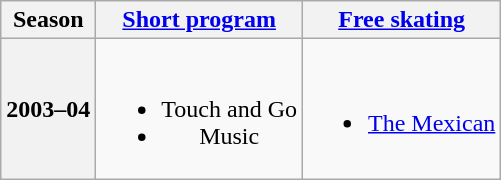<table class=wikitable style=text-align:center>
<tr>
<th>Season</th>
<th><a href='#'>Short program</a></th>
<th><a href='#'>Free skating</a></th>
</tr>
<tr>
<th>2003–04 <br> </th>
<td><br><ul><li>Touch and Go</li><li>Music <br></li></ul></td>
<td><br><ul><li><a href='#'>The Mexican</a> <br></li></ul></td>
</tr>
</table>
